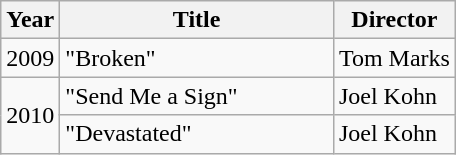<table class="wikitable">
<tr>
<th>Year</th>
<th style="width:175px;">Title</th>
<th>Director</th>
</tr>
<tr>
<td>2009</td>
<td>"Broken"</td>
<td>Tom Marks</td>
</tr>
<tr>
<td rowspan="2">2010</td>
<td>"Send Me a Sign"</td>
<td>Joel Kohn</td>
</tr>
<tr>
<td>"Devastated"</td>
<td>Joel Kohn</td>
</tr>
</table>
